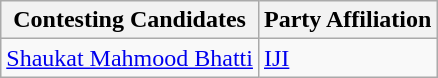<table class="wikitable sortable">
<tr>
<th>Contesting Candidates</th>
<th>Party Affiliation</th>
</tr>
<tr>
<td><a href='#'>Shaukat Mahmood Bhatti</a></td>
<td><a href='#'>IJI</a></td>
</tr>
</table>
